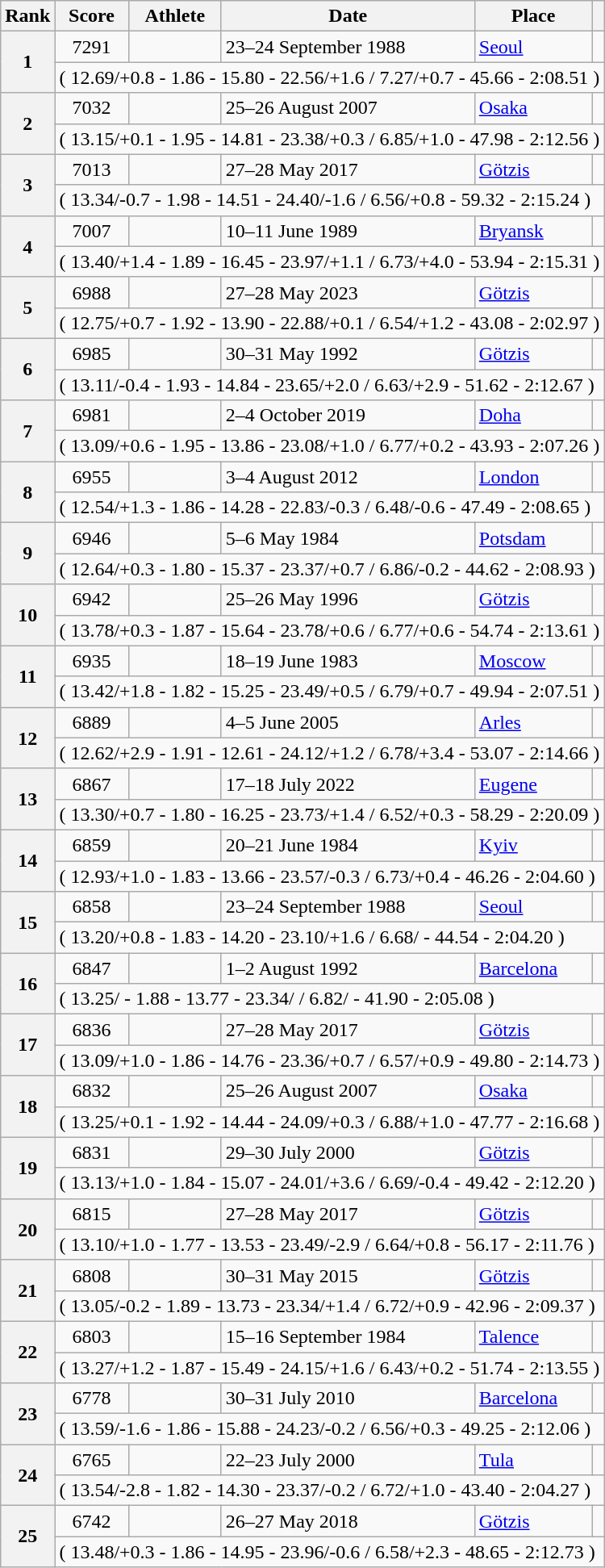<table class="wikitable">
<tr>
<th>Rank</th>
<th>Score</th>
<th>Athlete</th>
<th>Date</th>
<th>Place</th>
<th></th>
</tr>
<tr>
<th rowspan="2">1</th>
<td align="center">7291</td>
<td align="left"></td>
<td>23–24 September 1988</td>
<td><a href='#'>Seoul</a></td>
<td></td>
</tr>
<tr>
<td colspan="5">( 12.69/+0.8 - 1.86 - 15.80 - 22.56/+1.6 / 7.27/+0.7 - 45.66 - 2:08.51 )</td>
</tr>
<tr>
<th rowspan="2">2</th>
<td align="center">7032</td>
<td align="left"></td>
<td>25–26 August 2007</td>
<td><a href='#'>Osaka</a></td>
<td></td>
</tr>
<tr>
<td colspan="5">( 13.15/+0.1 - 1.95 - 14.81 - 23.38/+0.3 / 6.85/+1.0 - 47.98 - 2:12.56 )</td>
</tr>
<tr>
<th rowspan="2">3</th>
<td align="center">7013</td>
<td align="left"></td>
<td>27–28 May 2017</td>
<td><a href='#'>Götzis</a></td>
<td></td>
</tr>
<tr>
<td colspan="5">( 13.34/-0.7 - 1.98 - 14.51 - 24.40/-1.6 / 6.56/+0.8 - 59.32 - 2:15.24 )</td>
</tr>
<tr>
<th rowspan="2">4</th>
<td align="center">7007</td>
<td align="left"></td>
<td>10–11 June 1989</td>
<td><a href='#'>Bryansk</a></td>
<td></td>
</tr>
<tr>
<td colspan="5">( 13.40/+1.4 - 1.89 - 16.45 - 23.97/+1.1 / 6.73/+4.0 - 53.94 - 2:15.31 )</td>
</tr>
<tr>
<th rowspan="2">5</th>
<td align="center">6988</td>
<td></td>
<td>27–28 May 2023</td>
<td><a href='#'>Götzis</a></td>
<td></td>
</tr>
<tr>
<td colspan="5">( 12.75/+0.7 - 1.92 - 13.90 - 22.88/+0.1 / 6.54/+1.2 - 43.08 - 2:02.97 )</td>
</tr>
<tr>
<th rowspan="2">6</th>
<td align="center">6985</td>
<td align="left"></td>
<td>30–31 May 1992</td>
<td><a href='#'>Götzis</a></td>
<td></td>
</tr>
<tr>
<td colspan="5">( 13.11/-0.4 - 1.93 - 14.84 - 23.65/+2.0 / 6.63/+2.9 - 51.62 - 2:12.67 )</td>
</tr>
<tr>
<th rowspan="2">7</th>
<td align="center">6981</td>
<td align="left"></td>
<td>2–4 October 2019</td>
<td><a href='#'>Doha</a></td>
<td></td>
</tr>
<tr>
<td colspan="5">( 13.09/+0.6 - 1.95 - 13.86 - 23.08/+1.0 / 6.77/+0.2 - 43.93 - 2:07.26 )</td>
</tr>
<tr>
<th rowspan="2">8</th>
<td align="center">6955</td>
<td align="left"></td>
<td>3–4 August 2012</td>
<td><a href='#'>London</a></td>
<td></td>
</tr>
<tr>
<td colspan="5">( 12.54/+1.3 - 1.86 - 14.28 - 22.83/-0.3 / 6.48/-0.6 - 47.49 - 2:08.65 )</td>
</tr>
<tr>
<th rowspan="2">9</th>
<td align="center">6946</td>
<td align="left"></td>
<td>5–6 May 1984</td>
<td><a href='#'>Potsdam</a></td>
<td></td>
</tr>
<tr>
<td colspan="5">( 12.64/+0.3 - 1.80 - 15.37 - 23.37/+0.7 / 6.86/-0.2 - 44.62 - 2:08.93 )</td>
</tr>
<tr>
<th rowspan="2">10</th>
<td align="center">6942</td>
<td align="left"></td>
<td>25–26 May 1996</td>
<td><a href='#'>Götzis</a></td>
<td></td>
</tr>
<tr>
<td colspan="5">( 13.78/+0.3 - 1.87 - 15.64 - 23.78/+0.6 / 6.77/+0.6 - 54.74 - 2:13.61 )</td>
</tr>
<tr>
<th rowspan="2">11</th>
<td align="center">6935</td>
<td align="left"></td>
<td>18–19 June 1983</td>
<td><a href='#'>Moscow</a></td>
<td></td>
</tr>
<tr>
<td colspan="5">( 13.42/+1.8 - 1.82 - 15.25 - 23.49/+0.5 / 6.79/+0.7 - 49.94 - 2:07.51 )</td>
</tr>
<tr>
<th rowspan="2">12</th>
<td align="center">6889</td>
<td align="left"></td>
<td>4–5 June 2005</td>
<td><a href='#'>Arles</a></td>
<td></td>
</tr>
<tr>
<td colspan="5">( 12.62/+2.9 - 1.91 - 12.61 - 24.12/+1.2 / 6.78/+3.4 - 53.07 - 2:14.66 )</td>
</tr>
<tr>
<th rowspan="2">13</th>
<td align="center">6867</td>
<td align="left"></td>
<td>17–18 July 2022</td>
<td><a href='#'>Eugene</a></td>
<td></td>
</tr>
<tr>
<td colspan="5">( 13.30/+0.7 - 1.80 - 16.25 - 23.73/+1.4 / 6.52/+0.3 - 58.29 - 2:20.09 )</td>
</tr>
<tr>
<th rowspan="2">14</th>
<td align="center">6859</td>
<td align="left"></td>
<td>20–21 June 1984</td>
<td><a href='#'>Kyiv</a></td>
<td></td>
</tr>
<tr>
<td colspan="5">( 12.93/+1.0 - 1.83 - 13.66 - 23.57/-0.3 / 6.73/+0.4 - 46.26 - 2:04.60 )</td>
</tr>
<tr>
<th rowspan="2">15</th>
<td align="center">6858</td>
<td align="left"></td>
<td>23–24 September 1988</td>
<td><a href='#'>Seoul</a></td>
<td></td>
</tr>
<tr>
<td colspan="5">( 13.20/+0.8 - 1.83 - 14.20 - 23.10/+1.6 / 6.68/ - 44.54 - 2:04.20 )</td>
</tr>
<tr>
<th rowspan="2">16</th>
<td align="center">6847</td>
<td align="left"></td>
<td>1–2 August 1992</td>
<td><a href='#'>Barcelona</a></td>
<td></td>
</tr>
<tr>
<td colspan="5">( 13.25/ - 1.88 - 13.77 - 23.34/ / 6.82/ - 41.90 - 2:05.08 )</td>
</tr>
<tr>
<th rowspan="2">17</th>
<td align="center">6836</td>
<td align="left"></td>
<td>27–28 May 2017</td>
<td><a href='#'>Götzis</a></td>
<td></td>
</tr>
<tr>
<td colspan="5">( 13.09/+1.0 - 1.86 - 14.76 - 23.36/+0.7 / 6.57/+0.9 - 49.80 - 2:14.73 )</td>
</tr>
<tr>
<th rowspan="2">18</th>
<td align="center">6832</td>
<td align="left"></td>
<td>25–26 August 2007</td>
<td><a href='#'>Osaka</a></td>
<td></td>
</tr>
<tr>
<td colspan="5">( 13.25/+0.1 - 1.92 - 14.44 - 24.09/+0.3 / 6.88/+1.0 - 47.77 - 2:16.68 )</td>
</tr>
<tr>
<th rowspan="2">19</th>
<td align="center">6831</td>
<td align="left"></td>
<td>29–30 July 2000</td>
<td><a href='#'>Götzis</a></td>
<td></td>
</tr>
<tr>
<td colspan="5">( 13.13/+1.0 - 1.84 - 15.07 - 24.01/+3.6 / 6.69/-0.4 - 49.42 - 2:12.20 )</td>
</tr>
<tr>
<th rowspan="2">20</th>
<td align="center">6815</td>
<td align="left"></td>
<td>27–28 May 2017</td>
<td><a href='#'>Götzis</a></td>
<td></td>
</tr>
<tr>
<td colspan="5">( 13.10/+1.0 - 1.77 - 13.53 - 23.49/-2.9 / 6.64/+0.8 - 56.17 - 2:11.76 )</td>
</tr>
<tr>
<th rowspan="2">21</th>
<td align="center">6808</td>
<td align="left"></td>
<td>30–31 May 2015</td>
<td><a href='#'>Götzis</a></td>
<td></td>
</tr>
<tr>
<td colspan="5">( 13.05/-0.2 - 1.89 - 13.73 - 23.34/+1.4 / 6.72/+0.9 - 42.96 - 2:09.37 )</td>
</tr>
<tr>
<th rowspan="2">22</th>
<td align="center">6803</td>
<td align="left"></td>
<td>15–16 September 1984</td>
<td><a href='#'>Talence</a></td>
<td></td>
</tr>
<tr>
<td colspan="5">( 13.27/+1.2 - 1.87 - 15.49 - 24.15/+1.6 / 6.43/+0.2 - 51.74 - 2:13.55 )</td>
</tr>
<tr>
<th rowspan="2">23</th>
<td align="center">6778</td>
<td align="left"></td>
<td>30–31 July 2010</td>
<td><a href='#'>Barcelona</a></td>
<td></td>
</tr>
<tr>
<td colspan="5">( 13.59/-1.6 - 1.86 - 15.88 - 24.23/-0.2 / 6.56/+0.3 - 49.25 - 2:12.06 )</td>
</tr>
<tr>
<th rowspan="2">24</th>
<td align="center">6765</td>
<td align="left"></td>
<td>22–23 July 2000</td>
<td><a href='#'>Tula</a></td>
<td></td>
</tr>
<tr>
<td colspan="5">( 13.54/-2.8 - 1.82 - 14.30 - 23.37/-0.2 / 6.72/+1.0 - 43.40 - 2:04.27 )</td>
</tr>
<tr>
<th rowspan="2">25</th>
<td align="center">6742</td>
<td align="left"></td>
<td>26–27 May 2018</td>
<td><a href='#'>Götzis</a></td>
<td></td>
</tr>
<tr>
<td colspan="5">( 13.48/+0.3 - 1.86 - 14.95 - 23.96/-0.6 / 6.58/+2.3 - 48.65 - 2:12.73 )</td>
</tr>
</table>
